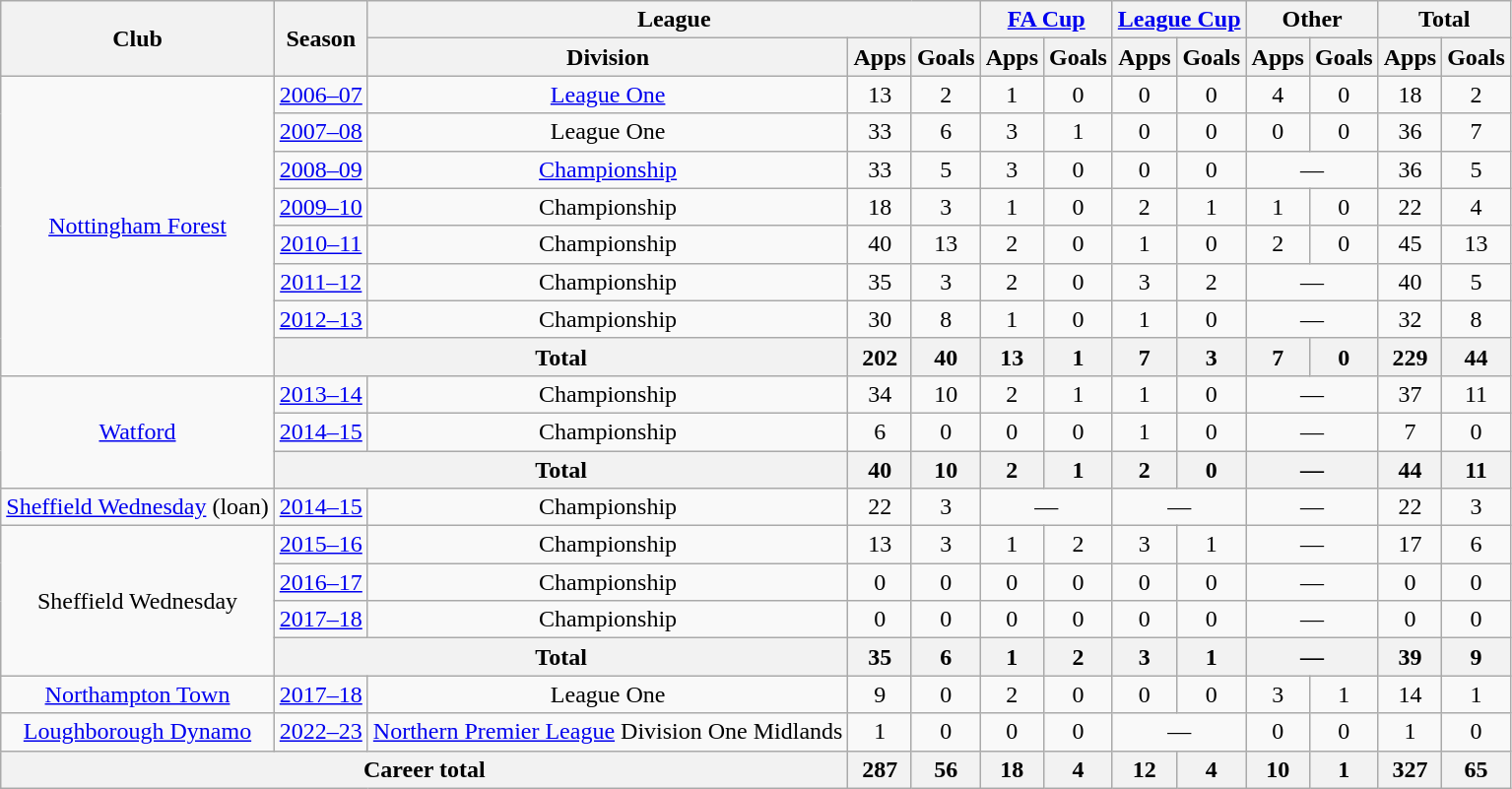<table class="wikitable" style="text-align:center">
<tr>
<th rowspan=2>Club</th>
<th rowspan=2>Season</th>
<th colspan=3>League</th>
<th colspan=2><a href='#'>FA Cup</a></th>
<th colspan=2><a href='#'>League Cup</a></th>
<th colspan=2>Other</th>
<th colspan=2>Total</th>
</tr>
<tr>
<th>Division</th>
<th>Apps</th>
<th>Goals</th>
<th>Apps</th>
<th>Goals</th>
<th>Apps</th>
<th>Goals</th>
<th>Apps</th>
<th>Goals</th>
<th>Apps</th>
<th>Goals</th>
</tr>
<tr>
<td rowspan=8><a href='#'>Nottingham Forest</a></td>
<td><a href='#'>2006–07</a></td>
<td><a href='#'>League One</a></td>
<td>13</td>
<td>2</td>
<td>1</td>
<td>0</td>
<td>0</td>
<td>0</td>
<td>4</td>
<td>0</td>
<td>18</td>
<td>2</td>
</tr>
<tr>
<td><a href='#'>2007–08</a></td>
<td>League One</td>
<td>33</td>
<td>6</td>
<td>3</td>
<td>1</td>
<td>0</td>
<td>0</td>
<td>0</td>
<td>0</td>
<td>36</td>
<td>7</td>
</tr>
<tr>
<td><a href='#'>2008–09</a></td>
<td><a href='#'>Championship</a></td>
<td>33</td>
<td>5</td>
<td>3</td>
<td>0</td>
<td>0</td>
<td>0</td>
<td colspan=2>—</td>
<td>36</td>
<td>5</td>
</tr>
<tr>
<td><a href='#'>2009–10</a></td>
<td>Championship</td>
<td>18</td>
<td>3</td>
<td>1</td>
<td>0</td>
<td>2</td>
<td>1</td>
<td>1</td>
<td>0</td>
<td>22</td>
<td>4</td>
</tr>
<tr>
<td><a href='#'>2010–11</a></td>
<td>Championship</td>
<td>40</td>
<td>13</td>
<td>2</td>
<td>0</td>
<td>1</td>
<td>0</td>
<td>2</td>
<td>0</td>
<td>45</td>
<td>13</td>
</tr>
<tr>
<td><a href='#'>2011–12</a></td>
<td>Championship</td>
<td>35</td>
<td>3</td>
<td>2</td>
<td>0</td>
<td>3</td>
<td>2</td>
<td colspan=2>—</td>
<td>40</td>
<td>5</td>
</tr>
<tr>
<td><a href='#'>2012–13</a></td>
<td>Championship</td>
<td>30</td>
<td>8</td>
<td>1</td>
<td>0</td>
<td>1</td>
<td>0</td>
<td colspan=2>—</td>
<td>32</td>
<td>8</td>
</tr>
<tr>
<th colspan=2>Total</th>
<th>202</th>
<th>40</th>
<th>13</th>
<th>1</th>
<th>7</th>
<th>3</th>
<th>7</th>
<th>0</th>
<th>229</th>
<th>44</th>
</tr>
<tr>
<td rowspan=3><a href='#'>Watford</a></td>
<td><a href='#'>2013–14</a></td>
<td>Championship</td>
<td>34</td>
<td>10</td>
<td>2</td>
<td>1</td>
<td>1</td>
<td>0</td>
<td colspan=2>—</td>
<td>37</td>
<td>11</td>
</tr>
<tr>
<td><a href='#'>2014–15</a></td>
<td>Championship</td>
<td>6</td>
<td>0</td>
<td>0</td>
<td>0</td>
<td>1</td>
<td>0</td>
<td colspan=2>—</td>
<td>7</td>
<td>0</td>
</tr>
<tr>
<th colspan=2>Total</th>
<th>40</th>
<th>10</th>
<th>2</th>
<th>1</th>
<th>2</th>
<th>0</th>
<th colspan=2>—</th>
<th>44</th>
<th>11</th>
</tr>
<tr>
<td><a href='#'>Sheffield Wednesday</a> (loan)</td>
<td><a href='#'>2014–15</a></td>
<td>Championship</td>
<td>22</td>
<td>3</td>
<td colspan=2>—</td>
<td colspan=2>—</td>
<td colspan=2>—</td>
<td>22</td>
<td>3</td>
</tr>
<tr>
<td rowspan=4>Sheffield Wednesday</td>
<td><a href='#'>2015–16</a></td>
<td>Championship</td>
<td>13</td>
<td>3</td>
<td>1</td>
<td>2</td>
<td>3</td>
<td>1</td>
<td colspan=2>—</td>
<td>17</td>
<td>6</td>
</tr>
<tr>
<td><a href='#'>2016–17</a></td>
<td>Championship</td>
<td>0</td>
<td>0</td>
<td>0</td>
<td>0</td>
<td>0</td>
<td>0</td>
<td colspan=2>—</td>
<td>0</td>
<td>0</td>
</tr>
<tr>
<td><a href='#'>2017–18</a></td>
<td>Championship</td>
<td>0</td>
<td>0</td>
<td>0</td>
<td>0</td>
<td>0</td>
<td>0</td>
<td colspan=2>—</td>
<td>0</td>
<td>0</td>
</tr>
<tr>
<th colspan=2>Total</th>
<th>35</th>
<th>6</th>
<th>1</th>
<th>2</th>
<th>3</th>
<th>1</th>
<th colspan=2>—</th>
<th>39</th>
<th>9</th>
</tr>
<tr>
<td><a href='#'>Northampton Town</a></td>
<td><a href='#'>2017–18</a></td>
<td>League One</td>
<td>9</td>
<td>0</td>
<td>2</td>
<td>0</td>
<td>0</td>
<td>0</td>
<td>3</td>
<td>1</td>
<td>14</td>
<td>1</td>
</tr>
<tr>
<td><a href='#'>Loughborough Dynamo</a></td>
<td><a href='#'>2022–23</a></td>
<td><a href='#'>Northern Premier League</a> Division One Midlands</td>
<td>1</td>
<td>0</td>
<td>0</td>
<td>0</td>
<td colspan="2">—</td>
<td>0</td>
<td>0</td>
<td>1</td>
<td>0</td>
</tr>
<tr>
<th colspan="3">Career total</th>
<th>287</th>
<th>56</th>
<th>18</th>
<th>4</th>
<th>12</th>
<th>4</th>
<th>10</th>
<th>1</th>
<th>327</th>
<th>65</th>
</tr>
</table>
